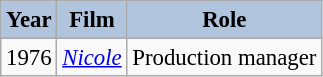<table class="wikitable" style="font-size:95%;">
<tr>
<th style="background:#B0C4DE;">Year</th>
<th style="background:#B0C4DE;">Film</th>
<th style="background:#B0C4DE;">Role</th>
</tr>
<tr>
<td>1976</td>
<td><em><a href='#'>Nicole</a></em></td>
<td>Production manager</td>
</tr>
</table>
